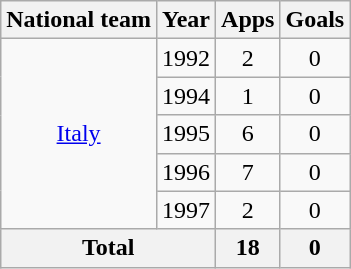<table class="wikitable" style="text-align:center">
<tr>
<th>National team</th>
<th>Year</th>
<th>Apps</th>
<th>Goals</th>
</tr>
<tr>
<td rowspan="5"><a href='#'>Italy</a></td>
<td>1992</td>
<td>2</td>
<td>0</td>
</tr>
<tr>
<td>1994</td>
<td>1</td>
<td>0</td>
</tr>
<tr>
<td>1995</td>
<td>6</td>
<td>0</td>
</tr>
<tr>
<td>1996</td>
<td>7</td>
<td>0</td>
</tr>
<tr>
<td>1997</td>
<td>2</td>
<td>0</td>
</tr>
<tr>
<th colspan="2">Total</th>
<th>18</th>
<th>0</th>
</tr>
</table>
